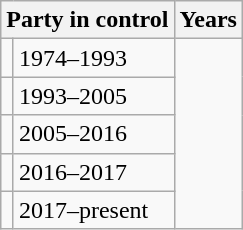<table class="wikitable">
<tr>
<th colspan="2">Party in control</th>
<th>Years</th>
</tr>
<tr>
<td></td>
<td>1974–1993</td>
</tr>
<tr>
<td></td>
<td>1993–2005</td>
</tr>
<tr>
<td></td>
<td>2005–2016</td>
</tr>
<tr>
<td></td>
<td>2016–2017</td>
</tr>
<tr>
<td></td>
<td>2017–present</td>
</tr>
</table>
